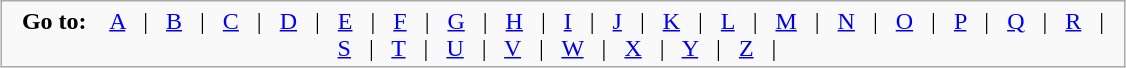<table class=wikitable style="margin: 1em auto 1em auto; width:750px; height:45px;">
<tr>
<td align=center>  <strong>Go to:</strong>    <a href='#'>A</a>   |   <a href='#'>B</a>   |   <a href='#'>C</a>   |   <a href='#'>D</a>   |   <a href='#'>E</a>   |   <a href='#'>F</a>   |   <a href='#'>G</a>   |   <a href='#'>H</a>   |   <a href='#'>I</a>   |   <a href='#'>J</a>   |   <a href='#'>K</a>   |   <a href='#'>L</a>   |   <a href='#'>M</a>   |   <a href='#'>N</a>   |   <a href='#'>O</a>   |   <a href='#'>P</a>   |   <a href='#'>Q</a>   |   <a href='#'>R</a>   |   <a href='#'>S</a>   |   <a href='#'>T</a>   |   <a href='#'>U</a>   |   <a href='#'>V</a>   |   <a href='#'>W</a>   |   <a href='#'>X</a>   |   <a href='#'>Y</a>   |   <a href='#'>Z</a>   |  </td>
</tr>
</table>
